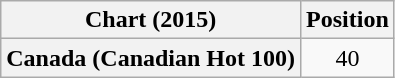<table class="wikitable plainrowheaders" style="text-align:center">
<tr>
<th scope="col">Chart (2015)</th>
<th scope="col">Position</th>
</tr>
<tr>
<th scope="row">Canada (Canadian Hot 100)</th>
<td>40</td>
</tr>
</table>
